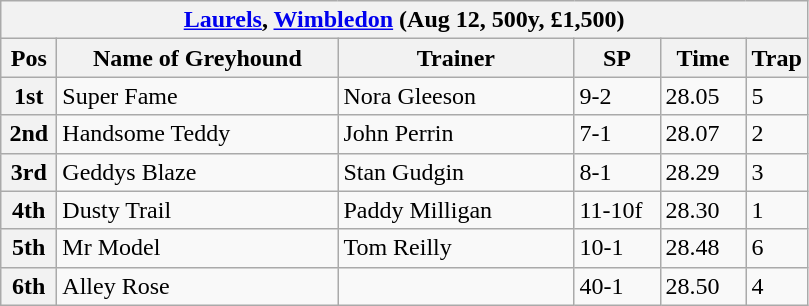<table class="wikitable">
<tr>
<th colspan="6"><a href='#'>Laurels</a>, <a href='#'>Wimbledon</a> (Aug 12, 500y, £1,500)</th>
</tr>
<tr>
<th width=30>Pos</th>
<th width=180>Name of Greyhound</th>
<th width=150>Trainer</th>
<th width=50>SP</th>
<th width=50>Time</th>
<th width=30>Trap</th>
</tr>
<tr>
<th>1st</th>
<td>Super Fame</td>
<td>Nora Gleeson</td>
<td>9-2</td>
<td>28.05</td>
<td>5</td>
</tr>
<tr>
<th>2nd</th>
<td>Handsome Teddy</td>
<td>John Perrin</td>
<td>7-1</td>
<td>28.07</td>
<td>2</td>
</tr>
<tr>
<th>3rd</th>
<td>Geddys Blaze</td>
<td>Stan Gudgin</td>
<td>8-1</td>
<td>28.29</td>
<td>3</td>
</tr>
<tr>
<th>4th</th>
<td>Dusty Trail</td>
<td>Paddy Milligan</td>
<td>11-10f</td>
<td>28.30</td>
<td>1</td>
</tr>
<tr>
<th>5th</th>
<td>Mr Model</td>
<td>Tom Reilly</td>
<td>10-1</td>
<td>28.48</td>
<td>6</td>
</tr>
<tr>
<th>6th</th>
<td>Alley Rose</td>
<td></td>
<td>40-1</td>
<td>28.50</td>
<td>4</td>
</tr>
</table>
